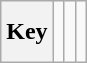<table class="wikitable" style="height:2.6em">
<tr>
<th>Key</th>
<td></td>
<td></td>
<td></td>
</tr>
</table>
